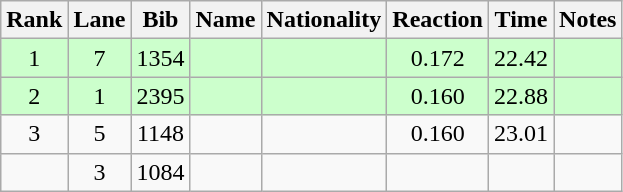<table class="wikitable sortable" style="text-align:center">
<tr>
<th>Rank</th>
<th>Lane</th>
<th>Bib</th>
<th>Name</th>
<th>Nationality</th>
<th>Reaction</th>
<th>Time</th>
<th>Notes</th>
</tr>
<tr bgcolor=ccffcc>
<td>1</td>
<td>7</td>
<td>1354</td>
<td align=left></td>
<td align=left></td>
<td>0.172</td>
<td>22.42</td>
<td><strong></strong></td>
</tr>
<tr bgcolor=ccffcc>
<td>2</td>
<td>1</td>
<td>2395</td>
<td align=left></td>
<td align=left></td>
<td>0.160</td>
<td>22.88</td>
<td><strong></strong></td>
</tr>
<tr>
<td>3</td>
<td>5</td>
<td>1148</td>
<td align=left></td>
<td align=left></td>
<td>0.160</td>
<td>23.01</td>
<td></td>
</tr>
<tr>
<td></td>
<td>3</td>
<td>1084</td>
<td align=left></td>
<td align=left></td>
<td></td>
<td></td>
<td><strong></strong></td>
</tr>
</table>
